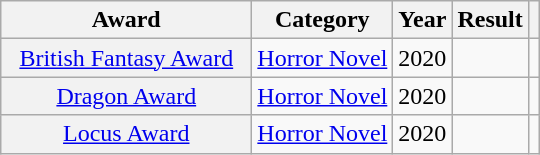<table class="wikitable sortable">
<tr>
<th scope="row" style="min-width: 10em">Award</th>
<th scope="row">Category</th>
<th scope="row">Year</th>
<th>Result</th>
<th class="unsortable" scope="row"></th>
</tr>
<tr>
<th scope="row" style="font-weight: normal"><a href='#'>British Fantasy Award</a></th>
<td><a href='#'>Horror Novel</a></td>
<td align="center">2020</td>
<td></td>
<td></td>
</tr>
<tr>
<th scope="row" style="font-weight: normal"><a href='#'>Dragon Award</a></th>
<td><a href='#'>Horror Novel</a></td>
<td align="center">2020</td>
<td></td>
<td></td>
</tr>
<tr>
<th scope="row" style="font-weight: normal"><a href='#'>Locus Award</a></th>
<td><a href='#'>Horror Novel</a></td>
<td>2020</td>
<td></td>
<td></td>
</tr>
</table>
